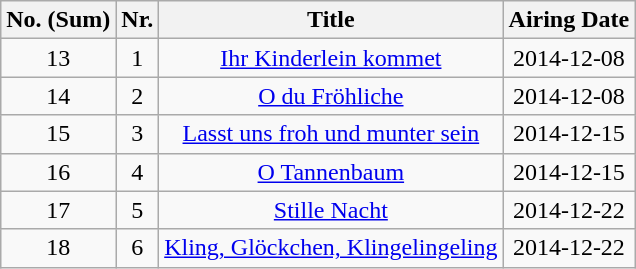<table class="wikitable sortable zebra" style="text-align:center;">
<tr>
<th>No. (Sum)</th>
<th>Nr.</th>
<th>Title</th>
<th>Airing Date</th>
</tr>
<tr>
<td>13</td>
<td>1</td>
<td><a href='#'>Ihr Kinderlein kommet</a></td>
<td>2014-12-08</td>
</tr>
<tr>
<td>14</td>
<td>2</td>
<td><a href='#'>O du Fröhliche</a></td>
<td>2014-12-08</td>
</tr>
<tr>
<td>15</td>
<td>3</td>
<td><a href='#'>Lasst uns froh und munter sein</a></td>
<td>2014-12-15</td>
</tr>
<tr>
<td>16</td>
<td>4</td>
<td><a href='#'>O Tannenbaum</a></td>
<td>2014-12-15</td>
</tr>
<tr>
<td>17</td>
<td>5</td>
<td><a href='#'>Stille Nacht</a></td>
<td>2014-12-22</td>
</tr>
<tr>
<td>18</td>
<td>6</td>
<td><a href='#'>Kling, Glöckchen, Klingelingeling</a></td>
<td>2014-12-22</td>
</tr>
</table>
